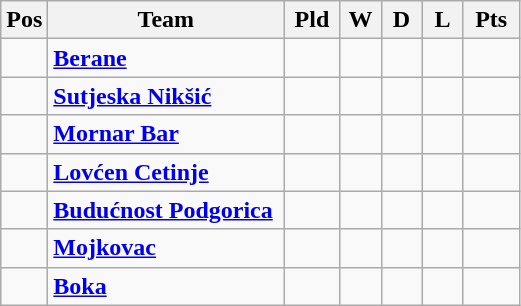<table class="wikitable">
<tr>
<th>Pos</th>
<th width="150">Team</th>
<th width="30">Pld</th>
<th width="20">W</th>
<th width="20">D</th>
<th width="20">L</th>
<th width="30">Pts</th>
</tr>
<tr>
<td></td>
<td><strong><a href='#'>Berane</a></strong></td>
<td></td>
<td></td>
<td></td>
<td></td>
<td></td>
</tr>
<tr>
<td></td>
<td><strong><a href='#'>Sutjeska Nikšić</a></strong></td>
<td></td>
<td></td>
<td></td>
<td></td>
<td></td>
</tr>
<tr>
<td></td>
<td><strong><a href='#'>Mornar Bar</a></strong></td>
<td></td>
<td></td>
<td></td>
<td></td>
<td></td>
</tr>
<tr>
<td></td>
<td><strong><a href='#'>Lovćen Cetinje</a></strong></td>
<td></td>
<td></td>
<td></td>
<td></td>
<td></td>
</tr>
<tr>
<td></td>
<td><strong><a href='#'>Budućnost Podgorica</a></strong></td>
<td></td>
<td></td>
<td></td>
<td></td>
<td></td>
</tr>
<tr>
<td></td>
<td><strong><a href='#'>Mojkovac</a></strong></td>
<td></td>
<td></td>
<td></td>
<td></td>
<td></td>
</tr>
<tr>
<td></td>
<td><strong><a href='#'>Boka</a></strong></td>
<td></td>
<td></td>
<td></td>
<td></td>
<td></td>
</tr>
</table>
